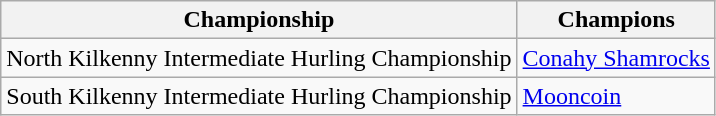<table class="wikitable">
<tr>
<th>Championship</th>
<th>Champions</th>
</tr>
<tr>
<td>North Kilkenny Intermediate Hurling Championship</td>
<td><a href='#'>Conahy Shamrocks</a></td>
</tr>
<tr>
<td>South Kilkenny Intermediate Hurling Championship</td>
<td><a href='#'>Mooncoin</a></td>
</tr>
</table>
